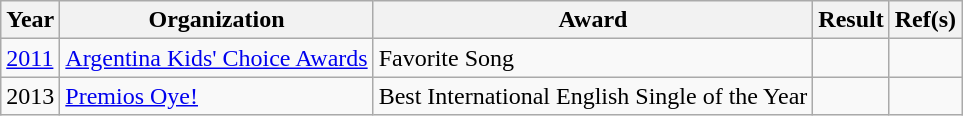<table class="wikitable plainrowheaders">
<tr align=center>
<th scope="col">Year</th>
<th scope="col">Organization</th>
<th scope="col">Award</th>
<th scope="col">Result</th>
<th scope="col">Ref(s)</th>
</tr>
<tr>
<td><a href='#'>2011</a></td>
<td><a href='#'>Argentina Kids' Choice Awards</a></td>
<td>Favorite Song</td>
<td></td>
<td style="text-align:center;"></td>
</tr>
<tr>
<td>2013</td>
<td><a href='#'>Premios Oye!</a></td>
<td>Best International English Single of the Year</td>
<td></td>
<td style="text-align:center;"></td>
</tr>
</table>
